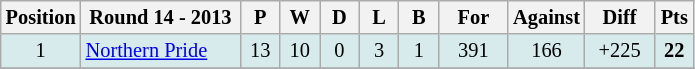<table class="wikitable" style="text-align:center; font-size:85%;">
<tr>
<th width=40 abbr="Position">Position</th>
<th width=100>Round 14 - 2013</th>
<th width=20 abbr="Played">P</th>
<th width=20 abbr="Won">W</th>
<th width=20 abbr="Drawn">D</th>
<th width=20 abbr="Lost">L</th>
<th width=20 abbr="Bye">B</th>
<th width=40 abbr="Points for">For</th>
<th width=40 abbr="Points against">Against</th>
<th width=40 abbr="Points difference">Diff</th>
<th width=20 abbr="Points">Pts</th>
</tr>
<tr style="background: #d7ebed;">
<td>1</td>
<td style="text-align:left;"> <a href='#'>Northern Pride</a></td>
<td>13</td>
<td>10</td>
<td>0</td>
<td>3</td>
<td>1</td>
<td>391</td>
<td>166</td>
<td>+225</td>
<td><strong>22</strong></td>
</tr>
<tr>
</tr>
</table>
